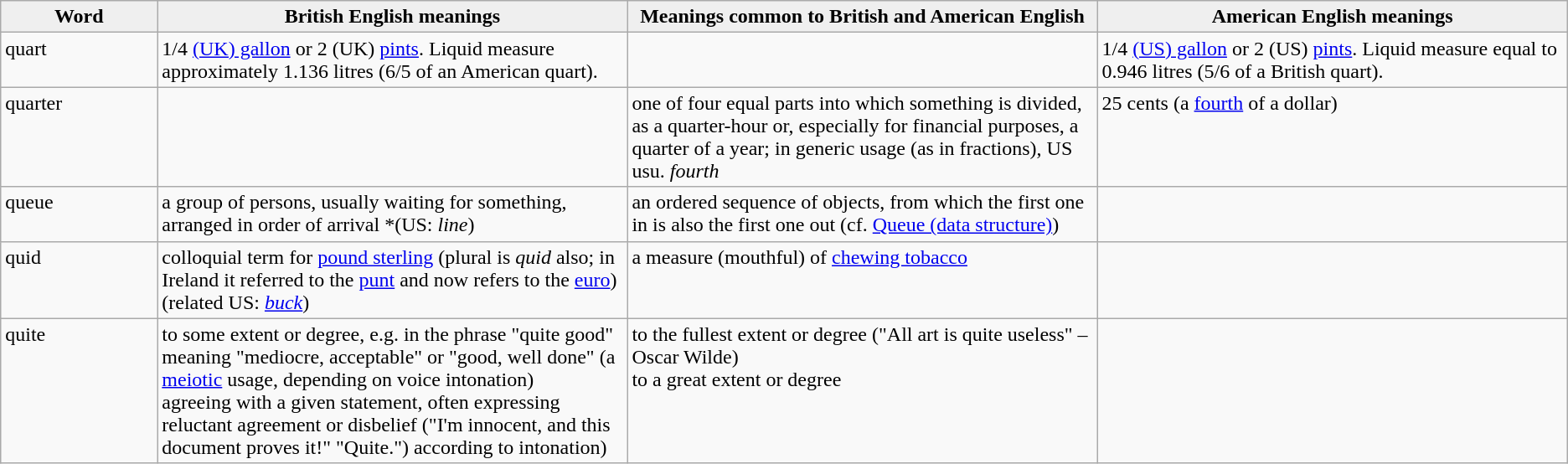<table class="wikitable">
<tr>
<th style="width:10%; background:#efefef;">Word</th>
<th style="width:30%; background:#efefef;">British English meanings</th>
<th style="width:30%; background:#efefef;">Meanings common to British and American English</th>
<th style="width:30%; background:#efefef;">American English meanings</th>
</tr>
<tr valign="top">
<td>quart</td>
<td>1/4 <a href='#'>(UK) gallon</a> or 2 (UK) <a href='#'>pints</a>. Liquid measure approximately 1.136 litres (6/5 of an American quart).</td>
<td> </td>
<td>1/4 <a href='#'>(US) gallon</a> or 2 (US) <a href='#'>pints</a>. Liquid measure equal to 0.946 litres (5/6 of a British quart).</td>
</tr>
<tr valign="top">
<td><div>quarter</div></td>
<td> </td>
<td>one of four equal parts into which something is divided, as a quarter-hour or, especially for financial purposes, a quarter of a year; in generic usage (as in fractions), US usu. <em>fourth</em></td>
<td>25 cents (a <a href='#'>fourth</a> of a dollar)</td>
</tr>
<tr valign="top">
<td>queue</td>
<td>a group of persons, usually waiting for something, arranged in order of arrival *(US: <em>line</em>)</td>
<td>an ordered sequence of objects, from which the first one in is also the first one out (cf. <a href='#'>Queue (data structure)</a>)</td>
<td> </td>
</tr>
<tr valign="top">
<td>quid</td>
<td>colloquial term for <a href='#'>pound sterling</a> (plural is <em>quid</em> also; in Ireland it referred to the <a href='#'>punt</a> and now refers to the <a href='#'>euro</a>) (related US: <em><a href='#'>buck</a></em>)</td>
<td>a measure (mouthful) of <a href='#'>chewing tobacco</a></td>
<td> </td>
</tr>
<tr valign="top">
<td>quite</td>
<td>to some extent or degree, e.g. in the phrase "quite good" meaning "mediocre, acceptable" or "good, well done" (a <a href='#'>meiotic</a> usage, depending on voice intonation)<br>agreeing with a given statement, often expressing reluctant agreement or disbelief ("I'm innocent, and this document proves it!" "Quite.") according to intonation)</td>
<td>to the fullest extent or degree ("All art is quite useless" – Oscar Wilde)<br>to a great extent or degree</td>
<td> </td>
</tr>
</table>
